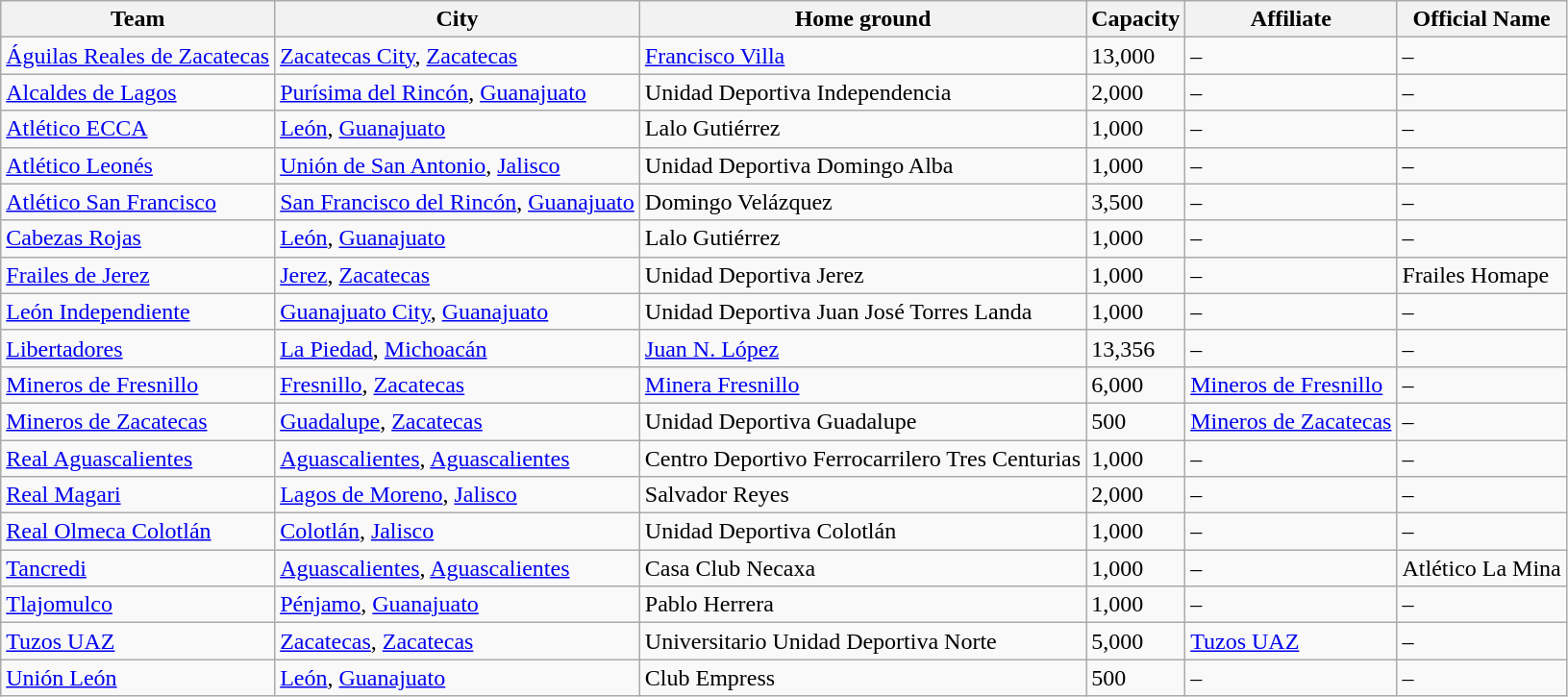<table class="wikitable sortable">
<tr>
<th>Team</th>
<th>City</th>
<th>Home ground</th>
<th>Capacity</th>
<th>Affiliate</th>
<th>Official Name</th>
</tr>
<tr>
<td><a href='#'>Águilas Reales de Zacatecas</a></td>
<td><a href='#'>Zacatecas City</a>, <a href='#'>Zacatecas</a></td>
<td><a href='#'>Francisco Villa</a></td>
<td>13,000</td>
<td>–</td>
<td>–</td>
</tr>
<tr>
<td><a href='#'>Alcaldes de Lagos</a></td>
<td><a href='#'>Purísima del Rincón</a>, <a href='#'>Guanajuato</a></td>
<td>Unidad Deportiva Independencia</td>
<td>2,000</td>
<td>–</td>
<td>–</td>
</tr>
<tr>
<td><a href='#'>Atlético ECCA</a></td>
<td><a href='#'>León</a>, <a href='#'>Guanajuato</a></td>
<td>Lalo Gutiérrez</td>
<td>1,000</td>
<td>–</td>
<td>–</td>
</tr>
<tr>
<td><a href='#'>Atlético Leonés</a></td>
<td><a href='#'>Unión de San Antonio</a>, <a href='#'>Jalisco</a></td>
<td>Unidad Deportiva Domingo Alba</td>
<td>1,000</td>
<td>–</td>
<td>–</td>
</tr>
<tr>
<td><a href='#'>Atlético San Francisco</a></td>
<td><a href='#'>San Francisco del Rincón</a>, <a href='#'>Guanajuato</a></td>
<td>Domingo Velázquez</td>
<td>3,500</td>
<td>–</td>
<td>–</td>
</tr>
<tr>
<td><a href='#'>Cabezas Rojas</a></td>
<td><a href='#'>León</a>, <a href='#'>Guanajuato</a></td>
<td>Lalo Gutiérrez</td>
<td>1,000</td>
<td>–</td>
<td>–</td>
</tr>
<tr>
<td><a href='#'>Frailes de Jerez</a></td>
<td><a href='#'>Jerez</a>, <a href='#'>Zacatecas</a></td>
<td>Unidad Deportiva Jerez</td>
<td>1,000</td>
<td>–</td>
<td>Frailes Homape</td>
</tr>
<tr>
<td><a href='#'>León Independiente</a></td>
<td><a href='#'>Guanajuato City</a>, <a href='#'>Guanajuato</a></td>
<td>Unidad Deportiva Juan José Torres Landa</td>
<td>1,000</td>
<td>–</td>
<td>–</td>
</tr>
<tr>
<td><a href='#'>Libertadores</a></td>
<td><a href='#'>La Piedad</a>, <a href='#'>Michoacán</a></td>
<td><a href='#'>Juan N. López</a></td>
<td>13,356</td>
<td>–</td>
<td>–</td>
</tr>
<tr>
<td><a href='#'>Mineros de Fresnillo</a></td>
<td><a href='#'>Fresnillo</a>, <a href='#'>Zacatecas</a></td>
<td><a href='#'>Minera Fresnillo</a></td>
<td>6,000</td>
<td><a href='#'>Mineros de Fresnillo</a></td>
<td>–</td>
</tr>
<tr>
<td><a href='#'>Mineros de Zacatecas</a></td>
<td><a href='#'>Guadalupe</a>, <a href='#'>Zacatecas</a></td>
<td>Unidad Deportiva Guadalupe</td>
<td>500</td>
<td><a href='#'>Mineros de Zacatecas</a></td>
<td>–</td>
</tr>
<tr>
<td><a href='#'>Real Aguascalientes</a></td>
<td><a href='#'>Aguascalientes</a>, <a href='#'>Aguascalientes</a></td>
<td>Centro Deportivo Ferrocarrilero Tres Centurias</td>
<td>1,000</td>
<td>–</td>
<td>–</td>
</tr>
<tr>
<td><a href='#'>Real Magari</a></td>
<td><a href='#'>Lagos de Moreno</a>, <a href='#'>Jalisco</a></td>
<td>Salvador Reyes</td>
<td>2,000</td>
<td>–</td>
<td>–</td>
</tr>
<tr>
<td><a href='#'>Real Olmeca Colotlán</a></td>
<td><a href='#'>Colotlán</a>, <a href='#'>Jalisco</a></td>
<td>Unidad Deportiva Colotlán</td>
<td>1,000</td>
<td>–</td>
<td>–</td>
</tr>
<tr>
<td><a href='#'>Tancredi</a></td>
<td><a href='#'>Aguascalientes</a>, <a href='#'>Aguascalientes</a></td>
<td>Casa Club Necaxa</td>
<td>1,000</td>
<td>–</td>
<td>Atlético La Mina</td>
</tr>
<tr>
<td><a href='#'>Tlajomulco</a></td>
<td><a href='#'>Pénjamo</a>, <a href='#'>Guanajuato</a></td>
<td>Pablo Herrera</td>
<td>1,000</td>
<td>–</td>
<td>–</td>
</tr>
<tr>
<td><a href='#'>Tuzos UAZ</a></td>
<td><a href='#'>Zacatecas</a>, <a href='#'>Zacatecas</a></td>
<td>Universitario Unidad Deportiva Norte</td>
<td>5,000</td>
<td><a href='#'>Tuzos UAZ</a></td>
<td>–</td>
</tr>
<tr>
<td><a href='#'>Unión León</a></td>
<td><a href='#'>León</a>, <a href='#'>Guanajuato</a></td>
<td>Club Empress</td>
<td>500</td>
<td>–</td>
<td>–</td>
</tr>
</table>
